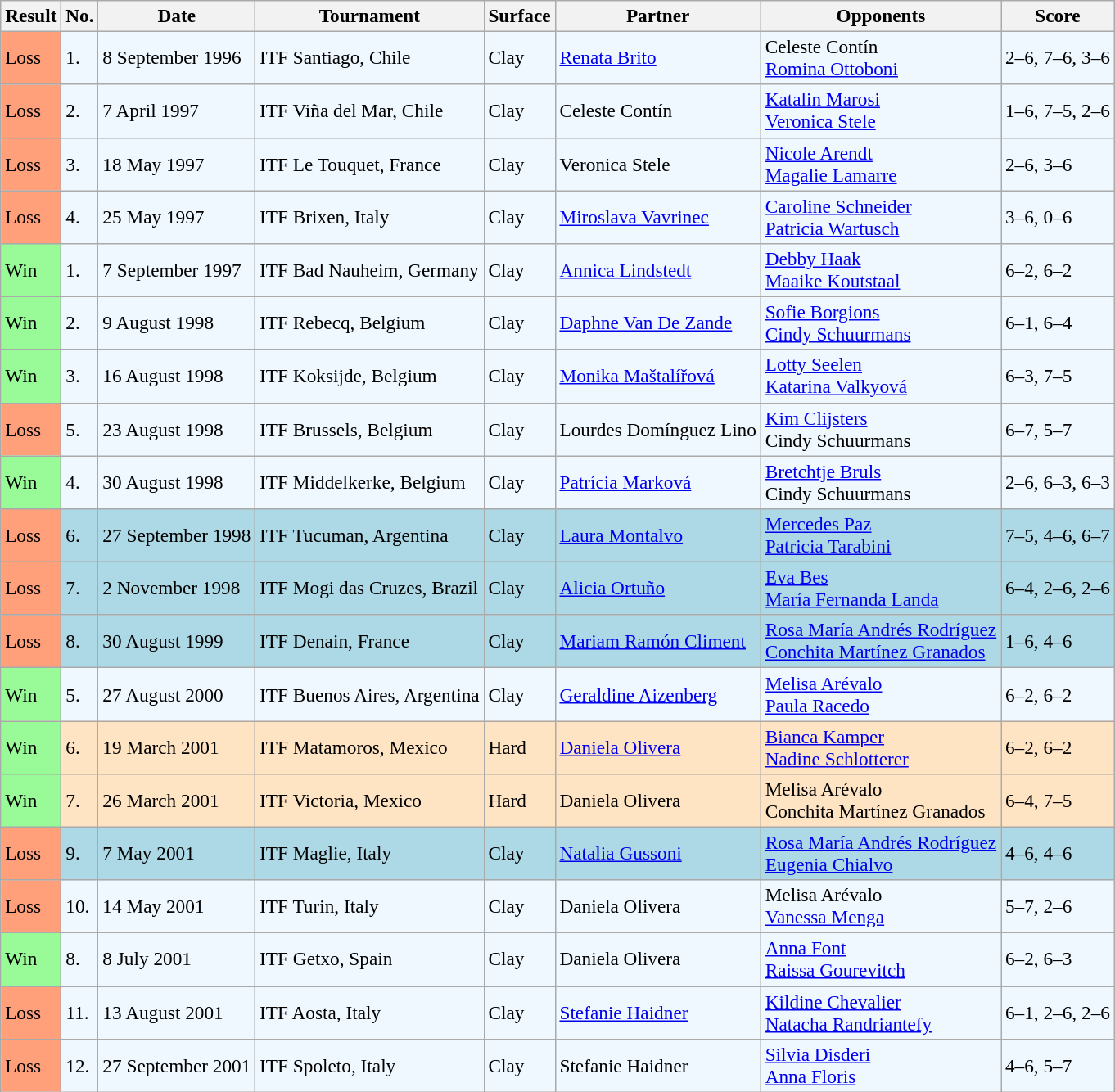<table class="sortable wikitable" style=font-size:97%>
<tr>
<th>Result</th>
<th>No.</th>
<th>Date</th>
<th>Tournament</th>
<th>Surface</th>
<th>Partner</th>
<th>Opponents</th>
<th>Score</th>
</tr>
<tr style="background:#f0f8ff;">
<td style="background:#ffa07a;">Loss</td>
<td>1.</td>
<td>8 September 1996</td>
<td>ITF Santiago, Chile</td>
<td>Clay</td>
<td> <a href='#'>Renata Brito</a></td>
<td> Celeste Contín <br>  <a href='#'>Romina Ottoboni</a></td>
<td>2–6, 7–6, 3–6</td>
</tr>
<tr style="background:#f0f8ff;">
<td style="background:#ffa07a;">Loss</td>
<td>2.</td>
<td>7 April 1997</td>
<td>ITF Viña del Mar, Chile</td>
<td>Clay</td>
<td> Celeste Contín</td>
<td> <a href='#'>Katalin Marosi</a> <br>  <a href='#'>Veronica Stele</a></td>
<td>1–6, 7–5, 2–6</td>
</tr>
<tr style="background:#f0f8ff;">
<td style="background:#ffa07a;">Loss</td>
<td>3.</td>
<td>18 May 1997</td>
<td>ITF Le Touquet, France</td>
<td>Clay</td>
<td> Veronica Stele</td>
<td> <a href='#'>Nicole Arendt</a> <br>  <a href='#'>Magalie Lamarre</a></td>
<td>2–6, 3–6</td>
</tr>
<tr style="background:#f0f8ff;">
<td style="background:#ffa07a;">Loss</td>
<td>4.</td>
<td>25 May 1997</td>
<td>ITF Brixen, Italy</td>
<td>Clay</td>
<td> <a href='#'>Miroslava Vavrinec</a></td>
<td> <a href='#'>Caroline Schneider</a> <br>  <a href='#'>Patricia Wartusch</a></td>
<td>3–6, 0–6</td>
</tr>
<tr bgcolor=f0f8ff>
<td style="background:#98fb98;">Win</td>
<td>1.</td>
<td>7 September 1997</td>
<td>ITF Bad Nauheim, Germany</td>
<td>Clay</td>
<td> <a href='#'>Annica Lindstedt</a></td>
<td> <a href='#'>Debby Haak</a> <br>  <a href='#'>Maaike Koutstaal</a></td>
<td>6–2, 6–2</td>
</tr>
<tr bgcolor=f0f8ff>
<td style="background:#98fb98;">Win</td>
<td>2.</td>
<td>9 August 1998</td>
<td>ITF Rebecq, Belgium</td>
<td>Clay</td>
<td> <a href='#'>Daphne Van De Zande</a></td>
<td> <a href='#'>Sofie Borgions</a> <br>  <a href='#'>Cindy Schuurmans</a></td>
<td>6–1, 6–4</td>
</tr>
<tr style="background:#f0f8ff;">
<td style="background:#98fb98;">Win</td>
<td>3.</td>
<td>16 August 1998</td>
<td>ITF Koksijde, Belgium</td>
<td>Clay</td>
<td> <a href='#'>Monika Maštalířová</a></td>
<td> <a href='#'>Lotty Seelen</a> <br>  <a href='#'>Katarina Valkyová</a></td>
<td>6–3, 7–5</td>
</tr>
<tr bgcolor="#f0f8ff">
<td style="background:#ffa07a;">Loss</td>
<td>5.</td>
<td>23 August 1998</td>
<td>ITF Brussels, Belgium</td>
<td>Clay</td>
<td> Lourdes Domínguez Lino</td>
<td> <a href='#'>Kim Clijsters</a> <br>  Cindy Schuurmans</td>
<td>6–7, 5–7</td>
</tr>
<tr style="background:#f0f8ff;">
<td style="background:#98fb98;">Win</td>
<td>4.</td>
<td>30 August 1998</td>
<td>ITF Middelkerke, Belgium</td>
<td>Clay</td>
<td> <a href='#'>Patrícia Marková</a></td>
<td> <a href='#'>Bretchtje Bruls</a> <br>  Cindy Schuurmans</td>
<td>2–6, 6–3, 6–3</td>
</tr>
<tr style="background:lightblue;">
<td style="background:#ffa07a;">Loss</td>
<td>6.</td>
<td>27 September 1998</td>
<td>ITF Tucuman, Argentina</td>
<td>Clay</td>
<td> <a href='#'>Laura Montalvo</a></td>
<td> <a href='#'>Mercedes Paz</a> <br>  <a href='#'>Patricia Tarabini</a></td>
<td>7–5, 4–6, 6–7</td>
</tr>
<tr style="background:lightblue;">
<td style="background:#ffa07a;">Loss</td>
<td>7.</td>
<td>2 November 1998</td>
<td>ITF Mogi das Cruzes, Brazil</td>
<td>Clay</td>
<td> <a href='#'>Alicia Ortuño</a></td>
<td> <a href='#'>Eva Bes</a> <br>  <a href='#'>María Fernanda Landa</a></td>
<td>6–4, 2–6, 2–6</td>
</tr>
<tr bgcolor="lightblue">
<td style="background:#ffa07a;">Loss</td>
<td>8.</td>
<td>30 August 1999</td>
<td>ITF Denain, France</td>
<td>Clay</td>
<td> <a href='#'>Mariam Ramón Climent</a></td>
<td> <a href='#'>Rosa María Andrés Rodríguez</a> <br>  <a href='#'>Conchita Martínez Granados</a></td>
<td>1–6, 4–6</td>
</tr>
<tr style="background:#f0f8ff;">
<td style="background:#98fb98;">Win</td>
<td>5.</td>
<td>27 August 2000</td>
<td>ITF Buenos Aires, Argentina</td>
<td>Clay</td>
<td> <a href='#'>Geraldine Aizenberg</a></td>
<td> <a href='#'>Melisa Arévalo</a> <br>  <a href='#'>Paula Racedo</a></td>
<td>6–2, 6–2</td>
</tr>
<tr style="background:#ffe4c4;">
<td style="background:#98fb98;">Win</td>
<td>6.</td>
<td>19 March 2001</td>
<td>ITF Matamoros, Mexico</td>
<td>Hard</td>
<td> <a href='#'>Daniela Olivera</a></td>
<td> <a href='#'>Bianca Kamper</a> <br>  <a href='#'>Nadine Schlotterer</a></td>
<td>6–2, 6–2</td>
</tr>
<tr style="background:#ffe4c4;">
<td style="background:#98fb98;">Win</td>
<td>7.</td>
<td>26 March 2001</td>
<td>ITF Victoria, Mexico</td>
<td>Hard</td>
<td> Daniela Olivera</td>
<td> Melisa Arévalo <br>  Conchita Martínez Granados</td>
<td>6–4, 7–5</td>
</tr>
<tr bgcolor="lightblue">
<td style="background:#ffa07a;">Loss</td>
<td>9.</td>
<td>7 May 2001</td>
<td>ITF Maglie, Italy</td>
<td>Clay</td>
<td> <a href='#'>Natalia Gussoni</a></td>
<td> <a href='#'>Rosa María Andrés Rodríguez</a> <br>  <a href='#'>Eugenia Chialvo</a></td>
<td>4–6, 4–6</td>
</tr>
<tr style="background:#f0f8ff;">
<td style="background:#ffa07a;">Loss</td>
<td>10.</td>
<td>14 May 2001</td>
<td>ITF Turin, Italy</td>
<td>Clay</td>
<td> Daniela Olivera</td>
<td> Melisa Arévalo <br>  <a href='#'>Vanessa Menga</a></td>
<td>5–7, 2–6</td>
</tr>
<tr style="background:#f0f8ff;">
<td style="background:#98fb98;">Win</td>
<td>8.</td>
<td>8 July 2001</td>
<td>ITF Getxo, Spain</td>
<td>Clay</td>
<td> Daniela Olivera</td>
<td> <a href='#'>Anna Font</a> <br>  <a href='#'>Raissa Gourevitch</a></td>
<td>6–2, 6–3</td>
</tr>
<tr style="background:#f0f8ff;">
<td style="background:#ffa07a;">Loss</td>
<td>11.</td>
<td>13 August 2001</td>
<td>ITF Aosta, Italy</td>
<td>Clay</td>
<td> <a href='#'>Stefanie Haidner</a></td>
<td> <a href='#'>Kildine Chevalier</a> <br>  <a href='#'>Natacha Randriantefy</a></td>
<td>6–1, 2–6, 2–6</td>
</tr>
<tr style="background:#f0f8ff;">
<td style="background:#ffa07a;">Loss</td>
<td>12.</td>
<td>27 September 2001</td>
<td>ITF Spoleto, Italy</td>
<td>Clay</td>
<td> Stefanie Haidner</td>
<td> <a href='#'>Silvia Disderi</a> <br>  <a href='#'>Anna Floris</a></td>
<td>4–6, 5–7</td>
</tr>
</table>
